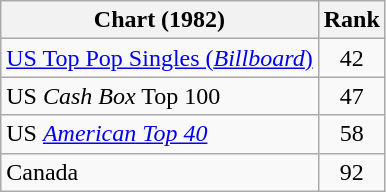<table class="wikitable sortable">
<tr>
<th align="left">Chart (1982)</th>
<th style="text-align:center;">Rank</th>
</tr>
<tr>
<td><a href='#'>US Top Pop Singles (<em>Billboard</em>)</a></td>
<td align="center">42</td>
</tr>
<tr>
<td>US <em>Cash Box</em> Top 100</td>
<td style="text-align:center;">47</td>
</tr>
<tr>
<td>US <em><a href='#'>American Top 40</a></em></td>
<td style="text-align:center;">58</td>
</tr>
<tr>
<td>Canada</td>
<td style="text-align:center;">92</td>
</tr>
</table>
